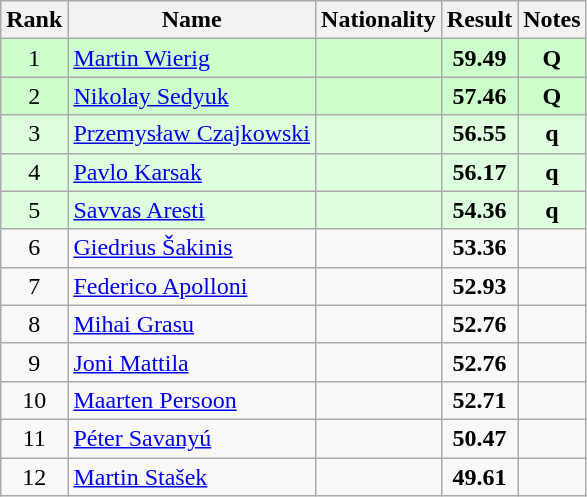<table class="wikitable sortable" style="text-align:center">
<tr>
<th>Rank</th>
<th>Name</th>
<th>Nationality</th>
<th>Result</th>
<th>Notes</th>
</tr>
<tr bgcolor=ccffcc>
<td>1</td>
<td align=left><a href='#'>Martin Wierig</a></td>
<td align=left></td>
<td><strong>59.49</strong></td>
<td><strong>Q</strong></td>
</tr>
<tr bgcolor=ccffcc>
<td>2</td>
<td align=left><a href='#'>Nikolay Sedyuk</a></td>
<td align=left></td>
<td><strong>57.46</strong></td>
<td><strong>Q</strong></td>
</tr>
<tr bgcolor=ddffdd>
<td>3</td>
<td align=left><a href='#'>Przemysław Czajkowski</a></td>
<td align=left></td>
<td><strong>56.55</strong></td>
<td><strong>q</strong></td>
</tr>
<tr bgcolor=ddffdd>
<td>4</td>
<td align=left><a href='#'>Pavlo Karsak</a></td>
<td align=left></td>
<td><strong>56.17</strong></td>
<td><strong>q</strong></td>
</tr>
<tr bgcolor=ddffdd>
<td>5</td>
<td align=left><a href='#'>Savvas Aresti</a></td>
<td align=left></td>
<td><strong>54.36</strong></td>
<td><strong>q</strong></td>
</tr>
<tr>
<td>6</td>
<td align=left><a href='#'>Giedrius Šakinis</a></td>
<td align=left></td>
<td><strong>53.36</strong></td>
<td></td>
</tr>
<tr>
<td>7</td>
<td align=left><a href='#'>Federico Apolloni</a></td>
<td align=left></td>
<td><strong>52.93</strong></td>
<td></td>
</tr>
<tr>
<td>8</td>
<td align=left><a href='#'>Mihai Grasu</a></td>
<td align=left></td>
<td><strong>52.76</strong></td>
<td></td>
</tr>
<tr>
<td>9</td>
<td align=left><a href='#'>Joni Mattila</a></td>
<td align=left></td>
<td><strong>52.76</strong></td>
<td></td>
</tr>
<tr>
<td>10</td>
<td align=left><a href='#'>Maarten Persoon</a></td>
<td align=left></td>
<td><strong>52.71</strong></td>
<td></td>
</tr>
<tr>
<td>11</td>
<td align=left><a href='#'>Péter Savanyú</a></td>
<td align=left></td>
<td><strong>50.47</strong></td>
<td></td>
</tr>
<tr>
<td>12</td>
<td align=left><a href='#'>Martin Stašek</a></td>
<td align=left></td>
<td><strong>49.61</strong></td>
<td></td>
</tr>
</table>
